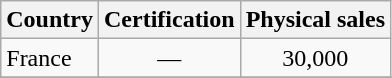<table class="wikitable">
<tr>
<th>Country</th>
<th>Certification</th>
<th>Physical sales</th>
</tr>
<tr>
<td>France</td>
<td align="center">—</td>
<td align="center">30,000</td>
</tr>
<tr>
</tr>
</table>
